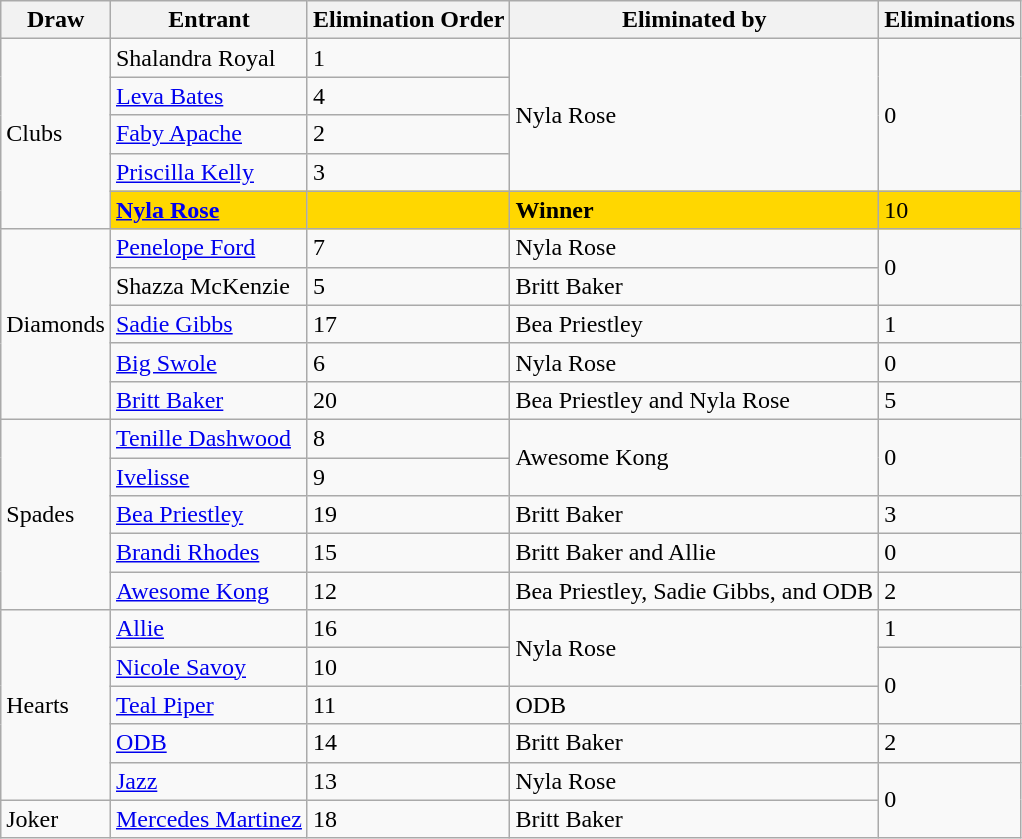<table class="wikitable sortable">
<tr>
<th>Draw</th>
<th>Entrant</th>
<th>Elimination Order</th>
<th>Eliminated by</th>
<th>Eliminations</th>
</tr>
<tr>
<td rowspan="5">Clubs</td>
<td>Shalandra Royal</td>
<td>1</td>
<td rowspan=4>Nyla Rose</td>
<td rowspan=4>0</td>
</tr>
<tr>
<td><a href='#'>Leva Bates</a></td>
<td>4</td>
</tr>
<tr>
<td><a href='#'>Faby Apache</a></td>
<td>2</td>
</tr>
<tr>
<td><a href='#'>Priscilla Kelly</a></td>
<td>3</td>
</tr>
<tr style="background: gold">
<td><strong><a href='#'>Nyla Rose</a></strong></td>
<td><strong></strong></td>
<td><strong>Winner</strong></td>
<td>10</td>
</tr>
<tr>
<td rowspan="5">Diamonds</td>
<td><a href='#'>Penelope Ford</a></td>
<td>7</td>
<td>Nyla Rose</td>
<td rowspan=2>0</td>
</tr>
<tr>
<td>Shazza McKenzie</td>
<td>5</td>
<td>Britt Baker</td>
</tr>
<tr>
<td><a href='#'>Sadie Gibbs</a></td>
<td>17</td>
<td>Bea Priestley</td>
<td>1</td>
</tr>
<tr>
<td><a href='#'>Big Swole</a></td>
<td>6</td>
<td>Nyla Rose</td>
<td>0</td>
</tr>
<tr>
<td><a href='#'>Britt Baker</a></td>
<td>20</td>
<td>Bea Priestley and Nyla Rose</td>
<td>5</td>
</tr>
<tr>
<td rowspan="5">Spades</td>
<td><a href='#'>Tenille Dashwood</a></td>
<td>8</td>
<td rowspan=2>Awesome Kong</td>
<td rowspan=2>0</td>
</tr>
<tr>
<td><a href='#'>Ivelisse</a></td>
<td>9</td>
</tr>
<tr>
<td><a href='#'>Bea Priestley</a></td>
<td>19</td>
<td>Britt Baker</td>
<td>3</td>
</tr>
<tr>
<td><a href='#'>Brandi Rhodes</a></td>
<td>15</td>
<td>Britt Baker and Allie</td>
<td>0</td>
</tr>
<tr>
<td><a href='#'>Awesome Kong</a></td>
<td>12</td>
<td>Bea Priestley, Sadie Gibbs, and ODB</td>
<td>2</td>
</tr>
<tr>
<td rowspan="5">Hearts</td>
<td><a href='#'>Allie</a></td>
<td>16</td>
<td rowspan=2>Nyla Rose</td>
<td>1</td>
</tr>
<tr>
<td><a href='#'>Nicole Savoy</a></td>
<td>10</td>
<td rowspan=2>0</td>
</tr>
<tr>
<td><a href='#'>Teal Piper</a></td>
<td>11</td>
<td>ODB</td>
</tr>
<tr>
<td><a href='#'>ODB</a></td>
<td>14</td>
<td>Britt Baker</td>
<td>2</td>
</tr>
<tr>
<td><a href='#'>Jazz</a></td>
<td>13</td>
<td>Nyla Rose</td>
<td rowspan=2>0</td>
</tr>
<tr>
<td>Joker</td>
<td><a href='#'>Mercedes Martinez</a></td>
<td>18</td>
<td>Britt Baker</td>
</tr>
</table>
